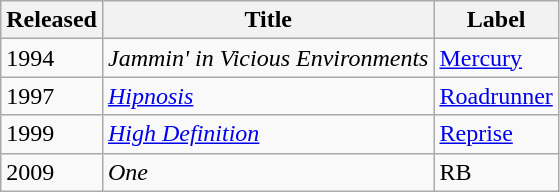<table class="wikitable">
<tr>
<th>Released</th>
<th>Title</th>
<th>Label</th>
</tr>
<tr>
<td>1994</td>
<td><em>Jammin' in Vicious Environments</em></td>
<td><a href='#'>Mercury</a></td>
</tr>
<tr>
<td>1997</td>
<td><em><a href='#'>Hipnosis</a></em></td>
<td><a href='#'>Roadrunner</a></td>
</tr>
<tr>
<td>1999</td>
<td><em><a href='#'>High Definition</a></em></td>
<td><a href='#'>Reprise</a></td>
</tr>
<tr>
<td>2009</td>
<td><em>One</em></td>
<td>RB</td>
</tr>
</table>
